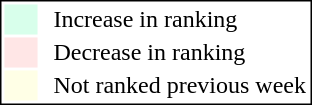<table style="border:1px solid black; float:right;">
<tr>
<td style="background:#D8FFEB; width:20px;"></td>
<td> </td>
<td>Increase in ranking</td>
</tr>
<tr>
<td style="background:#FFE6E6; width:20px;"></td>
<td> </td>
<td>Decrease in ranking</td>
</tr>
<tr>
<td style="background:#FFFFE6; width:20px;"></td>
<td> </td>
<td>Not ranked previous week</td>
</tr>
</table>
